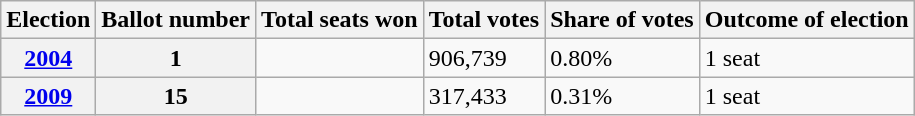<table class="wikitable">
<tr>
<th>Election</th>
<th>Ballot number</th>
<th>Total seats won</th>
<th>Total votes</th>
<th>Share of votes</th>
<th>Outcome of election</th>
</tr>
<tr>
<th><a href='#'>2004</a></th>
<th>1</th>
<td></td>
<td>906,739</td>
<td>0.80%</td>
<td>1 seat</td>
</tr>
<tr>
<th><a href='#'>2009</a></th>
<th>15</th>
<td></td>
<td>317,433</td>
<td>0.31%</td>
<td>1 seat</td>
</tr>
</table>
